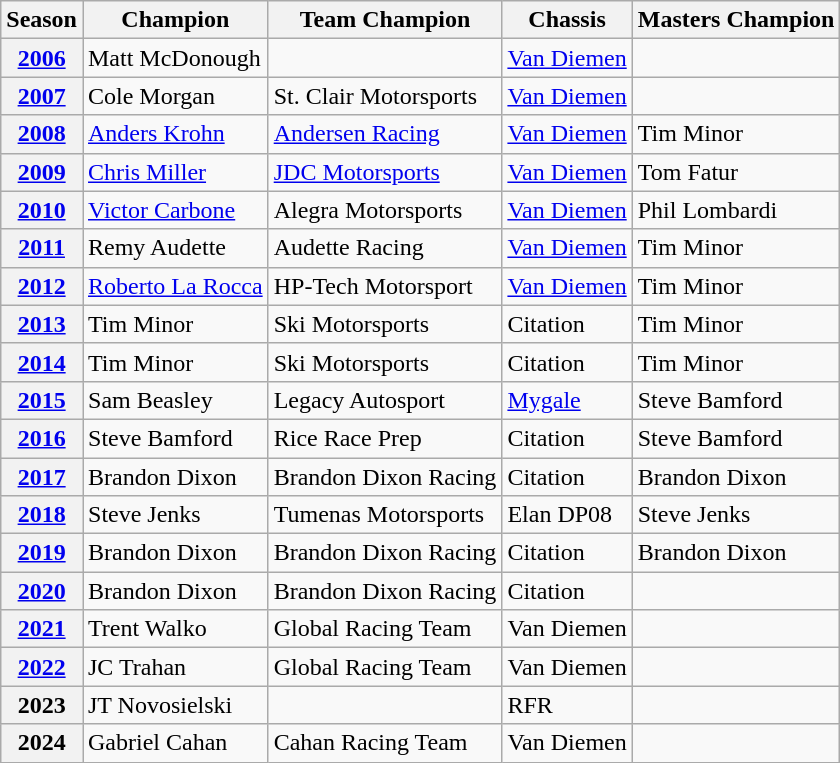<table class="wikitable">
<tr>
<th>Season</th>
<th>Champion</th>
<th>Team Champion</th>
<th>Chassis</th>
<th>Masters Champion</th>
</tr>
<tr>
<th><a href='#'>2006</a></th>
<td> Matt McDonough</td>
<td></td>
<td><a href='#'>Van Diemen</a></td>
<td></td>
</tr>
<tr>
<th><a href='#'>2007</a></th>
<td> Cole Morgan</td>
<td> St. Clair Motorsports</td>
<td><a href='#'>Van Diemen</a></td>
<td></td>
</tr>
<tr>
<th><a href='#'>2008</a></th>
<td> <a href='#'>Anders Krohn</a></td>
<td> <a href='#'>Andersen Racing</a></td>
<td><a href='#'>Van Diemen</a></td>
<td> Tim Minor</td>
</tr>
<tr>
<th><a href='#'>2009</a></th>
<td> <a href='#'>Chris Miller</a></td>
<td> <a href='#'>JDC Motorsports</a></td>
<td><a href='#'>Van Diemen</a></td>
<td> Tom Fatur</td>
</tr>
<tr>
<th><a href='#'>2010</a></th>
<td> <a href='#'>Victor Carbone</a></td>
<td> Alegra Motorsports</td>
<td><a href='#'>Van Diemen</a></td>
<td> Phil Lombardi</td>
</tr>
<tr>
<th><a href='#'>2011</a></th>
<td> Remy Audette</td>
<td> Audette Racing</td>
<td><a href='#'>Van Diemen</a></td>
<td> Tim Minor</td>
</tr>
<tr>
<th><a href='#'>2012</a></th>
<td> <a href='#'>Roberto La Rocca</a></td>
<td> HP-Tech Motorsport</td>
<td><a href='#'>Van Diemen</a></td>
<td> Tim Minor</td>
</tr>
<tr>
<th><a href='#'>2013</a></th>
<td> Tim Minor</td>
<td> Ski Motorsports</td>
<td>Citation</td>
<td> Tim Minor</td>
</tr>
<tr>
<th><a href='#'>2014</a></th>
<td> Tim Minor</td>
<td> Ski Motorsports</td>
<td>Citation</td>
<td> Tim Minor</td>
</tr>
<tr>
<th><a href='#'>2015</a></th>
<td> Sam Beasley</td>
<td> Legacy Autosport</td>
<td><a href='#'>Mygale</a></td>
<td> Steve Bamford</td>
</tr>
<tr>
<th><a href='#'>2016</a></th>
<td> Steve Bamford</td>
<td> Rice Race Prep</td>
<td>Citation</td>
<td> Steve Bamford</td>
</tr>
<tr>
<th><a href='#'>2017</a></th>
<td> Brandon Dixon</td>
<td> Brandon Dixon Racing</td>
<td>Citation</td>
<td> Brandon Dixon</td>
</tr>
<tr>
<th><a href='#'>2018</a></th>
<td> Steve Jenks</td>
<td> Tumenas Motorsports</td>
<td>Elan DP08</td>
<td> Steve Jenks</td>
</tr>
<tr>
<th><a href='#'>2019</a></th>
<td> Brandon Dixon</td>
<td> Brandon Dixon Racing</td>
<td>Citation</td>
<td> Brandon Dixon</td>
</tr>
<tr>
<th><a href='#'>2020</a></th>
<td> Brandon Dixon</td>
<td> Brandon Dixon Racing</td>
<td>Citation</td>
<td></td>
</tr>
<tr>
<th><a href='#'>2021</a></th>
<td> Trent Walko</td>
<td> Global Racing Team</td>
<td>Van Diemen</td>
<td></td>
</tr>
<tr>
<th><a href='#'>2022</a></th>
<td> JC Trahan</td>
<td> Global Racing Team</td>
<td>Van Diemen</td>
<td></td>
</tr>
<tr>
<th>2023</th>
<td> JT Novosielski</td>
<td></td>
<td>RFR</td>
<td></td>
</tr>
<tr>
<th>2024</th>
<td> Gabriel Cahan</td>
<td>Cahan Racing Team</td>
<td>Van Diemen</td>
<td></td>
</tr>
</table>
